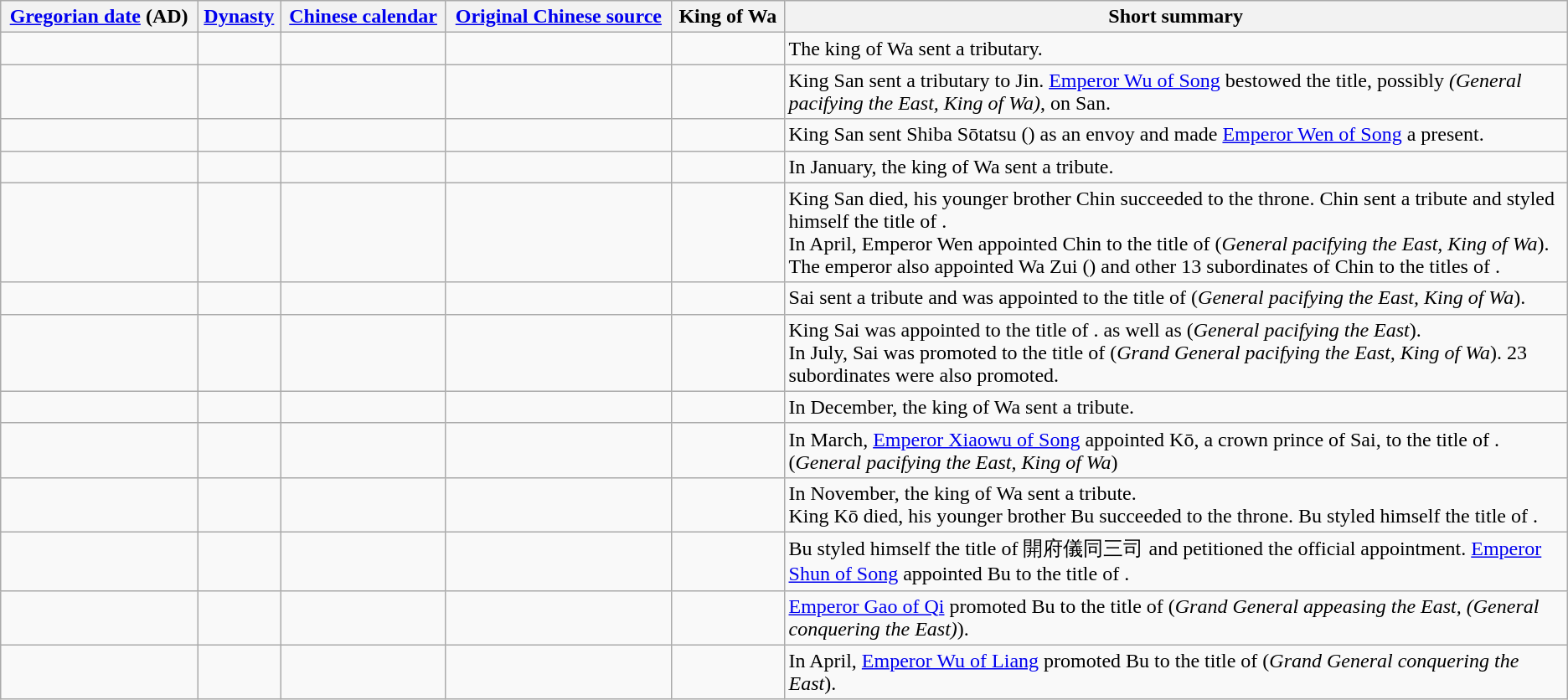<table class="wikitable sortable">
<tr>
<th><a href='#'>Gregorian date</a> (AD)</th>
<th><a href='#'>Dynasty</a></th>
<th><a href='#'>Chinese calendar</a></th>
<th><a href='#'>Original Chinese source</a></th>
<th>King of Wa</th>
<th class="unsortable" width="50%">Short summary</th>
</tr>
<tr>
<td align="center"></td>
<td></td>
<td></td>
<td></td>
<td></td>
<td>The king of Wa sent a tributary.</td>
</tr>
<tr>
<td align="center"></td>
<td></td>
<td></td>
<td></td>
<td></td>
<td>King San sent a tributary to Jin. <a href='#'>Emperor Wu of Song</a> bestowed the title, possibly  <em>(General pacifying the East, King of Wa)</em>, on San.</td>
</tr>
<tr>
<td align="center"></td>
<td></td>
<td></td>
<td></td>
<td></td>
<td>King San sent Shiba Sōtatsu () as an envoy and made <a href='#'>Emperor Wen of Song</a> a present.</td>
</tr>
<tr>
<td align="center"></td>
<td></td>
<td></td>
<td></td>
<td></td>
<td>In January, the king of Wa sent a tribute.</td>
</tr>
<tr>
<td align="center"></td>
<td></td>
<td></td>
<td></td>
<td></td>
<td>King San died, his younger brother Chin succeeded to the throne. Chin sent a tribute and styled himself the title of . <br>In April, Emperor Wen appointed Chin to the title of  (<em>General pacifying the East, King of Wa</em>).<br>The emperor also appointed Wa Zui () and other 13 subordinates of Chin to the titles of .</td>
</tr>
<tr>
<td align="center"></td>
<td></td>
<td></td>
<td></td>
<td></td>
<td>Sai sent a tribute and was appointed to the title of  (<em>General pacifying the East, King of Wa</em>).</td>
</tr>
<tr>
<td align="center"></td>
<td></td>
<td></td>
<td></td>
<td></td>
<td>King Sai was appointed to the title of . as well as  (<em>General pacifying the East</em>).<br>In July, Sai was promoted to the title of  (<em>Grand General pacifying the East, King of Wa</em>). 23 subordinates were also promoted.</td>
</tr>
<tr>
<td align="center"></td>
<td></td>
<td></td>
<td></td>
<td></td>
<td>In December, the king of Wa sent a tribute.</td>
</tr>
<tr>
<td align="center"></td>
<td></td>
<td></td>
<td></td>
<td></td>
<td>In March, <a href='#'>Emperor Xiaowu of Song</a> appointed Kō, a crown prince of Sai, to the title of . (<em>General pacifying the East, King of Wa</em>)</td>
</tr>
<tr>
<td align="center"></td>
<td></td>
<td></td>
<td></td>
<td></td>
<td>In November, the king of Wa sent a tribute.<br>King Kō died, his younger brother Bu succeeded to the throne. Bu styled himself the title of .</td>
</tr>
<tr>
<td align="center"></td>
<td></td>
<td></td>
<td></td>
<td></td>
<td>Bu styled himself the title of 開府儀同三司 and petitioned the official appointment. <a href='#'>Emperor Shun of Song</a> appointed Bu to the title of .</td>
</tr>
<tr>
<td align="center"></td>
<td></td>
<td></td>
<td></td>
<td></td>
<td><a href='#'>Emperor Gao of Qi</a> promoted Bu to the title of  (<em>Grand General appeasing the East, (General conquering the East)</em>).</td>
</tr>
<tr>
<td align="center"></td>
<td></td>
<td></td>
<td></td>
<td></td>
<td>In April, <a href='#'>Emperor Wu of Liang</a> promoted Bu to the title of   (<em>Grand General conquering the East</em>).</td>
</tr>
</table>
